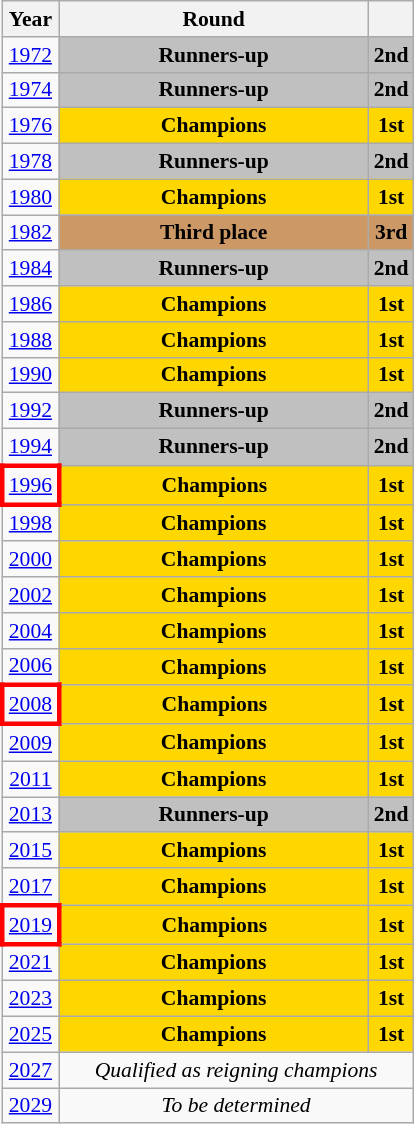<table class="wikitable" style="text-align: center; font-size:90%">
<tr>
<th>Year</th>
<th style="width:200px">Round</th>
<th></th>
</tr>
<tr>
<td><a href='#'>1972</a></td>
<td bgcolor=Silver><strong>Runners-up</strong></td>
<td bgcolor=Silver><strong>2nd</strong></td>
</tr>
<tr>
<td><a href='#'>1974</a></td>
<td bgcolor=Silver><strong>Runners-up</strong></td>
<td bgcolor=Silver><strong>2nd</strong></td>
</tr>
<tr>
<td><a href='#'>1976</a></td>
<td bgcolor=Gold><strong>Champions</strong></td>
<td bgcolor=Gold><strong>1st</strong></td>
</tr>
<tr>
<td><a href='#'>1978</a></td>
<td bgcolor=Silver><strong>Runners-up</strong></td>
<td bgcolor=Silver><strong>2nd</strong></td>
</tr>
<tr>
<td><a href='#'>1980</a></td>
<td bgcolor=Gold><strong>Champions</strong></td>
<td bgcolor=Gold><strong>1st</strong></td>
</tr>
<tr>
<td><a href='#'>1982</a></td>
<td bgcolor="cc9966"><strong>Third place</strong></td>
<td bgcolor="cc9966"><strong>3rd</strong></td>
</tr>
<tr>
<td><a href='#'>1984</a></td>
<td bgcolor=Silver><strong>Runners-up</strong></td>
<td bgcolor=Silver><strong>2nd</strong></td>
</tr>
<tr>
<td><a href='#'>1986</a></td>
<td bgcolor=Gold><strong>Champions</strong></td>
<td bgcolor=Gold><strong>1st</strong></td>
</tr>
<tr>
<td><a href='#'>1988</a></td>
<td bgcolor=Gold><strong>Champions</strong></td>
<td bgcolor=Gold><strong>1st</strong></td>
</tr>
<tr>
<td><a href='#'>1990</a></td>
<td bgcolor=Gold><strong>Champions</strong></td>
<td bgcolor=Gold><strong>1st</strong></td>
</tr>
<tr>
<td><a href='#'>1992</a></td>
<td bgcolor=Silver><strong>Runners-up</strong></td>
<td bgcolor=Silver><strong>2nd</strong></td>
</tr>
<tr>
<td><a href='#'>1994</a></td>
<td bgcolor=Silver><strong>Runners-up</strong></td>
<td bgcolor=Silver><strong>2nd</strong></td>
</tr>
<tr>
<td style="border: 3px solid red"><a href='#'>1996</a></td>
<td bgcolor=Gold><strong>Champions</strong></td>
<td bgcolor=Gold><strong>1st</strong></td>
</tr>
<tr>
<td><a href='#'>1998</a></td>
<td bgcolor=Gold><strong>Champions</strong></td>
<td bgcolor=Gold><strong>1st</strong></td>
</tr>
<tr>
<td><a href='#'>2000</a></td>
<td bgcolor=Gold><strong>Champions</strong></td>
<td bgcolor=Gold><strong>1st</strong></td>
</tr>
<tr>
<td><a href='#'>2002</a></td>
<td bgcolor=Gold><strong>Champions</strong></td>
<td bgcolor=Gold><strong>1st</strong></td>
</tr>
<tr>
<td><a href='#'>2004</a></td>
<td bgcolor=Gold><strong>Champions</strong></td>
<td bgcolor=Gold><strong>1st</strong></td>
</tr>
<tr>
<td><a href='#'>2006</a></td>
<td bgcolor=Gold><strong>Champions</strong></td>
<td bgcolor=Gold><strong>1st</strong></td>
</tr>
<tr>
<td style="border: 3px solid red"><a href='#'>2008</a></td>
<td bgcolor=Gold><strong>Champions</strong></td>
<td bgcolor=Gold><strong>1st</strong></td>
</tr>
<tr>
<td><a href='#'>2009</a></td>
<td bgcolor=Gold><strong>Champions</strong></td>
<td bgcolor=Gold><strong>1st</strong></td>
</tr>
<tr>
<td><a href='#'>2011</a></td>
<td bgcolor=Gold><strong>Champions</strong></td>
<td bgcolor=Gold><strong>1st</strong></td>
</tr>
<tr>
<td><a href='#'>2013</a></td>
<td bgcolor=Silver><strong>Runners-up</strong></td>
<td bgcolor=Silver><strong>2nd</strong></td>
</tr>
<tr>
<td><a href='#'>2015</a></td>
<td bgcolor=Gold><strong>Champions</strong></td>
<td bgcolor=Gold><strong>1st</strong></td>
</tr>
<tr>
<td><a href='#'>2017</a></td>
<td bgcolor=Gold><strong>Champions</strong></td>
<td bgcolor=Gold><strong>1st</strong></td>
</tr>
<tr>
<td style="border: 3px solid red"><a href='#'>2019</a></td>
<td bgcolor=Gold><strong>Champions</strong></td>
<td bgcolor=Gold><strong>1st</strong></td>
</tr>
<tr>
<td><a href='#'>2021</a></td>
<td bgcolor=Gold><strong>Champions</strong></td>
<td bgcolor=Gold><strong>1st</strong></td>
</tr>
<tr>
<td><a href='#'>2023</a></td>
<td bgcolor=Gold><strong>Champions</strong></td>
<td bgcolor=Gold><strong>1st</strong></td>
</tr>
<tr>
<td><a href='#'>2025</a></td>
<td bgcolor=Gold><strong>Champions</strong></td>
<td bgcolor=Gold><strong>1st</strong></td>
</tr>
<tr>
<td><a href='#'>2027</a></td>
<td colspan="2"><em>Qualified as reigning champions</em></td>
</tr>
<tr>
<td><a href='#'>2029</a></td>
<td colspan="2"><em>To be determined</em></td>
</tr>
</table>
